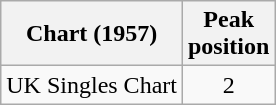<table class="wikitable sortable">
<tr>
<th align="left">Chart (1957)</th>
<th style="text-align:center;">Peak<br>position</th>
</tr>
<tr>
<td align="left">UK Singles Chart</td>
<td style="text-align:center;">2</td>
</tr>
</table>
